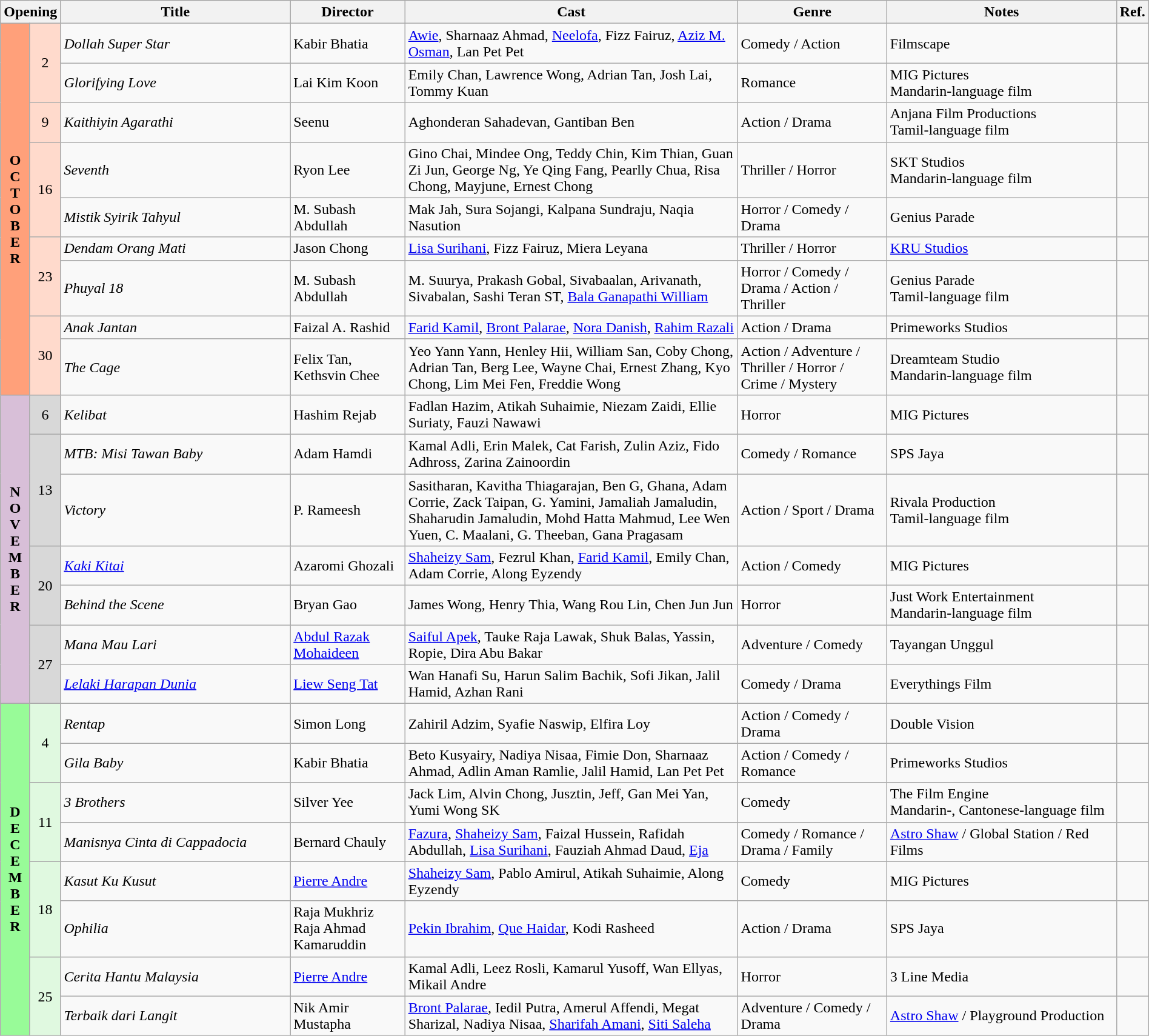<table class="wikitable" width="100%">
<tr>
<th colspan="2">Opening</th>
<th style="width:20%;">Title</th>
<th style="width:10%;">Director</th>
<th>Cast</th>
<th style="width:13%">Genre</th>
<th style="width:20%">Notes</th>
<th>Ref.</th>
</tr>
<tr>
<th rowspan=9 style="text-align:center; background:#ffa07a;">O<br>C<br>T<br>O<br>B<br>E<br>R</th>
<td rowspan=2 style="text-align:center; background:#ffdacc;">2</td>
<td><em>Dollah Super Star</em></td>
<td>Kabir Bhatia</td>
<td><a href='#'>Awie</a>, Sharnaaz Ahmad, <a href='#'>Neelofa</a>, Fizz Fairuz, <a href='#'>Aziz M. Osman</a>, Lan Pet Pet</td>
<td>Comedy / Action</td>
<td>Filmscape</td>
<td></td>
</tr>
<tr>
<td><em>Glorifying Love</em></td>
<td>Lai Kim Koon</td>
<td>Emily Chan, Lawrence Wong, Adrian Tan, Josh Lai, Tommy Kuan</td>
<td>Romance</td>
<td>MIG Pictures<br>Mandarin-language film</td>
<td></td>
</tr>
<tr>
<td rowspan=1 style="text-align:center; background:#ffdacc;">9</td>
<td><em>Kaithiyin Agarathi</em></td>
<td>Seenu</td>
<td>Aghonderan Sahadevan, Gantiban Ben</td>
<td>Action / Drama</td>
<td>Anjana Film Productions<br>Tamil-language film</td>
<td></td>
</tr>
<tr>
<td rowspan=2 style="text-align:center; background:#ffdacc;">16</td>
<td><em>Seventh</em></td>
<td>Ryon Lee</td>
<td>Gino Chai, Mindee Ong, Teddy Chin, Kim Thian, Guan Zi Jun, George Ng, Ye Qing Fang, Pearlly Chua, Risa Chong, Mayjune, Ernest Chong</td>
<td>Thriller / Horror</td>
<td>SKT Studios<br>Mandarin-language film</td>
<td></td>
</tr>
<tr>
<td><em>Mistik Syirik Tahyul</em></td>
<td>M. Subash Abdullah</td>
<td>Mak Jah, Sura Sojangi, Kalpana Sundraju, Naqia Nasution</td>
<td>Horror / Comedy / Drama</td>
<td>Genius Parade</td>
<td></td>
</tr>
<tr>
<td rowspan=2 style="text-align:center; background:#ffdacc;">23</td>
<td><em>Dendam Orang Mati</em></td>
<td>Jason Chong</td>
<td><a href='#'>Lisa Surihani</a>, Fizz Fairuz, Miera Leyana</td>
<td>Thriller / Horror</td>
<td><a href='#'>KRU Studios</a></td>
<td></td>
</tr>
<tr>
<td><em>Phuyal 18</em></td>
<td>M. Subash Abdullah</td>
<td>M. Suurya, Prakash Gobal, Sivabaalan, Arivanath, Sivabalan, Sashi Teran ST, <a href='#'>Bala Ganapathi William</a></td>
<td>Horror / Comedy / Drama / Action / Thriller</td>
<td>Genius Parade<br>Tamil-language film</td>
<td></td>
</tr>
<tr>
<td rowspan=2 style="text-align:center; background:#ffdacc;">30</td>
<td><em>Anak Jantan</em></td>
<td>Faizal A. Rashid</td>
<td><a href='#'>Farid Kamil</a>, <a href='#'>Bront Palarae</a>, <a href='#'>Nora Danish</a>, <a href='#'>Rahim Razali</a></td>
<td>Action / Drama</td>
<td>Primeworks Studios</td>
<td></td>
</tr>
<tr>
<td><em>The Cage</em></td>
<td>Felix Tan, Kethsvin Chee</td>
<td>Yeo Yann Yann, Henley Hii, William San, Coby Chong, Adrian Tan, Berg Lee, Wayne Chai, Ernest Zhang, Kyo Chong, Lim Mei Fen, Freddie Wong</td>
<td>Action / Adventure / Thriller / Horror / Crime / Mystery</td>
<td>Dreamteam Studio<br>Mandarin-language film</td>
<td></td>
</tr>
<tr>
<th rowspan=7 style="text-align:center; background:thistle;">N<br>O<br>V<br>E<br>M<br>B<br>E<br>R</th>
<td rowspan=1 style="text-align:center; background:#d8d8d8;">6</td>
<td><em>Kelibat</em></td>
<td>Hashim Rejab</td>
<td>Fadlan Hazim, Atikah Suhaimie, Niezam Zaidi, Ellie Suriaty, Fauzi Nawawi</td>
<td>Horror</td>
<td>MIG Pictures</td>
<td></td>
</tr>
<tr>
<td rowspan=2 style="text-align:center; background:#d8d8d8;">13</td>
<td><em>MTB: Misi Tawan Baby</em></td>
<td>Adam Hamdi</td>
<td>Kamal Adli, Erin Malek, Cat Farish, Zulin Aziz, Fido Adhross, Zarina Zainoordin</td>
<td>Comedy / Romance</td>
<td>SPS Jaya</td>
<td></td>
</tr>
<tr>
<td><em>Victory</em></td>
<td>P. Rameesh</td>
<td>Sasitharan, Kavitha Thiagarajan, Ben G, Ghana, Adam Corrie, Zack Taipan, G. Yamini, Jamaliah Jamaludin, Shaharudin Jamaludin, Mohd Hatta Mahmud, Lee Wen Yuen, C. Maalani, G. Theeban, Gana Pragasam</td>
<td>Action / Sport / Drama</td>
<td>Rivala Production<br>Tamil-language film</td>
<td></td>
</tr>
<tr>
<td rowspan=2 style="text-align:center; background:#d8d8d8;">20</td>
<td><em><a href='#'>Kaki Kitai</a></em></td>
<td>Azaromi Ghozali</td>
<td><a href='#'>Shaheizy Sam</a>, Fezrul Khan, <a href='#'>Farid Kamil</a>, Emily Chan, Adam Corrie, Along Eyzendy</td>
<td>Action / Comedy</td>
<td>MIG Pictures</td>
<td></td>
</tr>
<tr>
<td><em>Behind the Scene</em></td>
<td>Bryan Gao</td>
<td>James Wong, Henry Thia, Wang Rou Lin, Chen Jun Jun</td>
<td>Horror</td>
<td>Just Work Entertainment<br>Mandarin-language film</td>
<td></td>
</tr>
<tr>
<td rowspan=2 style="text-align:center; background:#d8d8d8;">27</td>
<td><em>Mana Mau Lari</em></td>
<td><a href='#'>Abdul Razak Mohaideen</a></td>
<td><a href='#'>Saiful Apek</a>, Tauke Raja Lawak, Shuk Balas, Yassin, Ropie, Dira Abu Bakar</td>
<td>Adventure / Comedy</td>
<td>Tayangan Unggul</td>
<td></td>
</tr>
<tr>
<td><em><a href='#'>Lelaki Harapan Dunia</a></em></td>
<td><a href='#'>Liew Seng Tat</a></td>
<td>Wan Hanafi Su, Harun Salim Bachik, Sofi Jikan, Jalil Hamid, Azhan Rani</td>
<td>Comedy / Drama</td>
<td>Everythings Film</td>
<td></td>
</tr>
<tr>
<th rowspan=8 style="text-align:center; background:#98fb98;">D<br>E<br>C<br>E<br>M<br>B<br>E<br>R</th>
<td rowspan=2 style="text-align:center; background:#e0f9e0;">4</td>
<td><em>Rentap</em></td>
<td>Simon Long</td>
<td>Zahiril Adzim, Syafie Naswip, Elfira Loy</td>
<td>Action / Comedy / Drama</td>
<td>Double Vision</td>
<td></td>
</tr>
<tr>
<td><em>Gila Baby</em></td>
<td>Kabir Bhatia</td>
<td>Beto Kusyairy, Nadiya Nisaa, Fimie Don, Sharnaaz Ahmad, Adlin Aman Ramlie, Jalil Hamid, Lan Pet Pet</td>
<td>Action / Comedy / Romance</td>
<td>Primeworks Studios</td>
<td></td>
</tr>
<tr>
<td rowspan=2 style="text-align:center; background:#e0f9e0;">11</td>
<td><em>3 Brothers</em></td>
<td>Silver Yee</td>
<td>Jack Lim, Alvin Chong, Jusztin, Jeff, Gan Mei Yan, Yumi Wong SK</td>
<td>Comedy</td>
<td>The Film Engine<br>Mandarin-, Cantonese-language film</td>
<td></td>
</tr>
<tr>
<td><em>Manisnya Cinta di Cappadocia</em></td>
<td>Bernard Chauly</td>
<td><a href='#'>Fazura</a>, <a href='#'>Shaheizy Sam</a>, Faizal Hussein, Rafidah Abdullah, <a href='#'>Lisa Surihani</a>, Fauziah Ahmad Daud, <a href='#'>Eja</a></td>
<td>Comedy / Romance / Drama / Family</td>
<td><a href='#'>Astro Shaw</a> / Global Station / Red Films</td>
<td></td>
</tr>
<tr>
<td rowspan=2 style="text-align:center; background:#e0f9e0;">18</td>
<td><em>Kasut Ku Kusut</em></td>
<td><a href='#'>Pierre Andre</a></td>
<td><a href='#'>Shaheizy Sam</a>, Pablo Amirul, Atikah Suhaimie, Along Eyzendy</td>
<td>Comedy</td>
<td>MIG Pictures</td>
<td></td>
</tr>
<tr>
<td><em>Ophilia</em></td>
<td>Raja Mukhriz Raja Ahmad Kamaruddin</td>
<td><a href='#'>Pekin Ibrahim</a>, <a href='#'>Que Haidar</a>, Kodi Rasheed</td>
<td>Action / Drama</td>
<td>SPS Jaya</td>
<td></td>
</tr>
<tr>
<td rowspan=2 style="text-align:center; background:#e0f9e0;">25</td>
<td><em>Cerita Hantu Malaysia</em></td>
<td><a href='#'>Pierre Andre</a></td>
<td>Kamal Adli, Leez Rosli, Kamarul Yusoff, Wan Ellyas, Mikail Andre</td>
<td>Horror</td>
<td>3 Line Media</td>
<td></td>
</tr>
<tr>
<td><em>Terbaik dari Langit</em></td>
<td>Nik Amir Mustapha</td>
<td><a href='#'>Bront Palarae</a>, Iedil Putra, Amerul Affendi, Megat Sharizal, Nadiya Nisaa, <a href='#'>Sharifah Amani</a>, <a href='#'>Siti Saleha</a></td>
<td>Adventure / Comedy / Drama</td>
<td><a href='#'>Astro Shaw</a> / Playground Production</td>
<td></td>
</tr>
</table>
